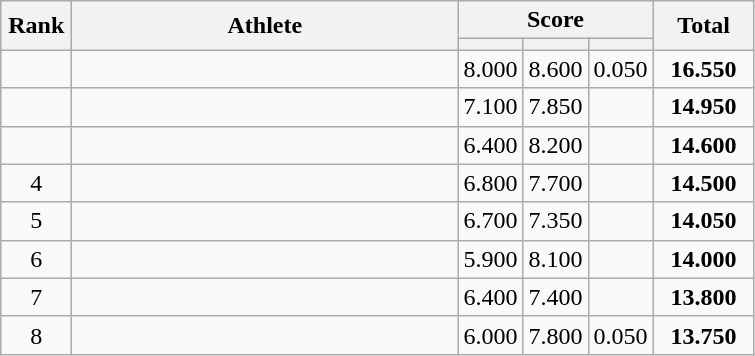<table class=wikitable style="text-align:center">
<tr>
<th width="40" rowspan="2">Rank</th>
<th width="250" rowspan="2">Athlete</th>
<th width="60" colspan="3">Score</th>
<th width="60" rowspan="2">Total</th>
</tr>
<tr>
<th></th>
<th></th>
<th></th>
</tr>
<tr>
<td></td>
<td align="left"></td>
<td>8.000</td>
<td>8.600</td>
<td>0.050</td>
<td><strong>16.550</strong></td>
</tr>
<tr>
<td></td>
<td align="left"></td>
<td>7.100</td>
<td>7.850</td>
<td></td>
<td><strong>14.950</strong></td>
</tr>
<tr>
<td></td>
<td align="left"></td>
<td>6.400</td>
<td>8.200</td>
<td></td>
<td><strong>14.600</strong></td>
</tr>
<tr>
<td>4</td>
<td align="left"></td>
<td>6.800</td>
<td>7.700</td>
<td></td>
<td><strong>14.500</strong></td>
</tr>
<tr>
<td>5</td>
<td align="left"></td>
<td>6.700</td>
<td>7.350</td>
<td></td>
<td><strong>14.050</strong></td>
</tr>
<tr>
<td>6</td>
<td align="left"></td>
<td>5.900</td>
<td>8.100</td>
<td></td>
<td><strong>14.000</strong></td>
</tr>
<tr>
<td>7</td>
<td align="left"></td>
<td>6.400</td>
<td>7.400</td>
<td></td>
<td><strong>13.800</strong></td>
</tr>
<tr>
<td>8</td>
<td align="left"></td>
<td>6.000</td>
<td>7.800</td>
<td>0.050</td>
<td><strong>13.750</strong></td>
</tr>
</table>
